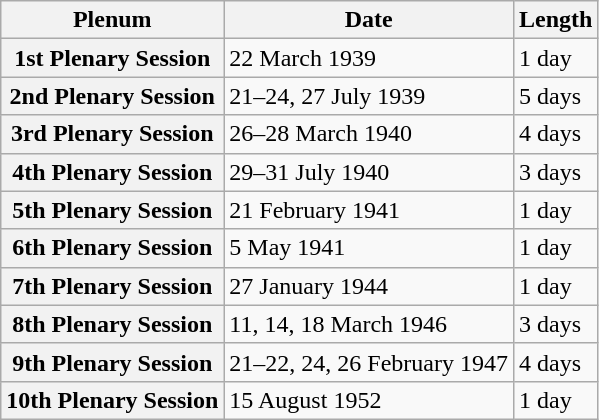<table class="wikitable sortable plainrowheaders">
<tr>
<th scope="col">Plenum</th>
<th scope="col">Date</th>
<th scope="col">Length</th>
</tr>
<tr>
<th scope="row">1st Plenary Session</th>
<td data-sort-value="1">22 March 1939</td>
<td>1 day</td>
</tr>
<tr>
<th scope="row">2nd Plenary Session</th>
<td data-sort-value="2">21–24, 27 July 1939</td>
<td>5 days</td>
</tr>
<tr>
<th scope="row">3rd Plenary Session</th>
<td data-sort-value="3">26–28 March 1940</td>
<td>4 days</td>
</tr>
<tr>
<th scope="row">4th Plenary Session</th>
<td data-sort-value="4">29–31 July 1940</td>
<td>3 days</td>
</tr>
<tr>
<th scope="row">5th Plenary Session</th>
<td data-sort-value="5">21 February 1941</td>
<td>1 day</td>
</tr>
<tr>
<th scope="row">6th Plenary Session</th>
<td data-sort-value="6">5 May 1941</td>
<td>1 day</td>
</tr>
<tr>
<th scope="row">7th Plenary Session</th>
<td data-sort-value="7">27 January 1944</td>
<td>1 day</td>
</tr>
<tr>
<th scope="row">8th Plenary Session</th>
<td data-sort-value="8">11, 14, 18 March 1946</td>
<td>3 days</td>
</tr>
<tr>
<th scope="row">9th Plenary Session</th>
<td data-sort-value="9">21–22, 24, 26 February 1947</td>
<td>4 days</td>
</tr>
<tr>
<th scope="row">10th Plenary Session</th>
<td data-sort-value="10">15 August 1952</td>
<td>1 day</td>
</tr>
</table>
